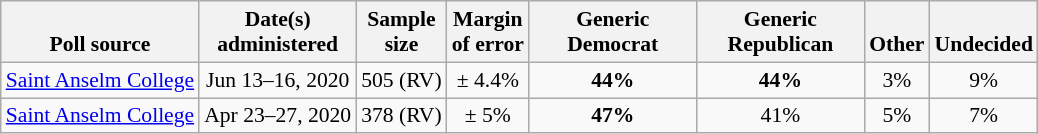<table class="wikitable" style="font-size:90%;text-align:center;">
<tr valign=bottom>
<th>Poll source</th>
<th>Date(s)<br>administered</th>
<th>Sample<br>size</th>
<th>Margin<br>of error</th>
<th style="width:105px">Generic<br>Democrat</th>
<th style="width:105px">Generic<br>Republican</th>
<th>Other</th>
<th>Undecided</th>
</tr>
<tr>
<td style="text-align:left;"><a href='#'>Saint Anselm College</a></td>
<td>Jun 13–16, 2020</td>
<td>505 (RV)</td>
<td>± 4.4%</td>
<td><strong>44%</strong></td>
<td><strong>44%</strong></td>
<td>3%</td>
<td>9%</td>
</tr>
<tr>
<td style="text-align:left;"><a href='#'>Saint Anselm College</a></td>
<td>Apr 23–27, 2020</td>
<td>378 (RV)</td>
<td>± 5%</td>
<td><strong>47%</strong></td>
<td>41%</td>
<td>5%</td>
<td>7%</td>
</tr>
</table>
